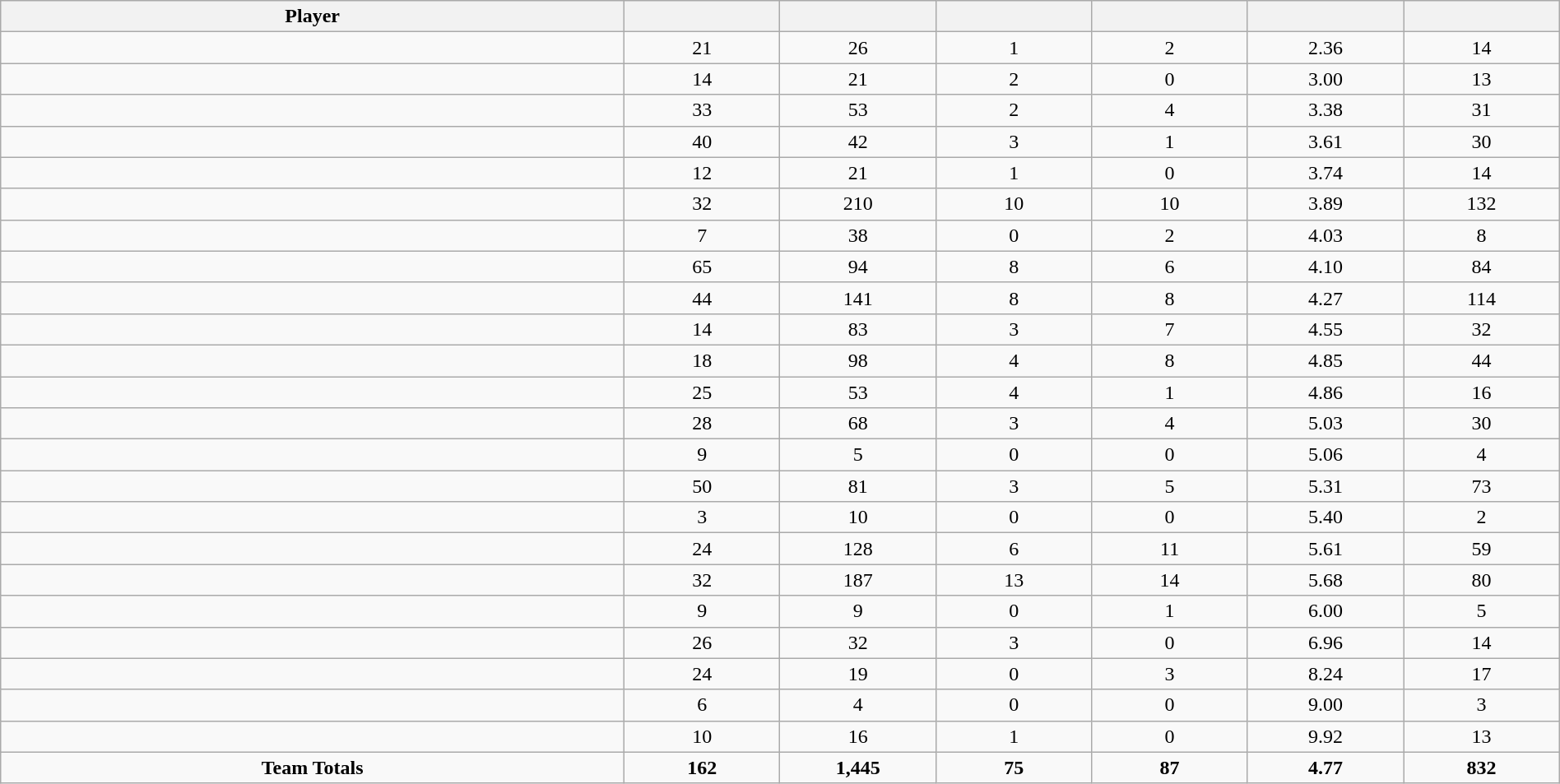<table class="wikitable sortable" style="text-align:center;" width="100%">
<tr>
<th width="40%">Player</th>
<th width="10%"></th>
<th width="10%" data-sort-type="number"></th>
<th width="10%"></th>
<th width="10%"></th>
<th width="10%"></th>
<th width="10%"></th>
</tr>
<tr>
<td></td>
<td>21</td>
<td>26</td>
<td>1</td>
<td>2</td>
<td>2.36</td>
<td>14</td>
</tr>
<tr>
<td></td>
<td>14</td>
<td>21</td>
<td>2</td>
<td>0</td>
<td>3.00</td>
<td>13</td>
</tr>
<tr>
<td></td>
<td>33</td>
<td>53</td>
<td>2</td>
<td>4</td>
<td>3.38</td>
<td>31</td>
</tr>
<tr>
<td></td>
<td>40</td>
<td>42</td>
<td>3</td>
<td>1</td>
<td>3.61</td>
<td>30</td>
</tr>
<tr>
<td></td>
<td>12</td>
<td>21</td>
<td>1</td>
<td>0</td>
<td>3.74</td>
<td>14</td>
</tr>
<tr>
<td></td>
<td>32</td>
<td>210</td>
<td>10</td>
<td>10</td>
<td>3.89</td>
<td>132</td>
</tr>
<tr>
<td></td>
<td>7</td>
<td>38</td>
<td>0</td>
<td>2</td>
<td>4.03</td>
<td>8</td>
</tr>
<tr>
<td></td>
<td>65</td>
<td>94</td>
<td>8</td>
<td>6</td>
<td>4.10</td>
<td>84</td>
</tr>
<tr>
<td></td>
<td>44</td>
<td>141</td>
<td>8</td>
<td>8</td>
<td>4.27</td>
<td>114</td>
</tr>
<tr>
<td></td>
<td>14</td>
<td>83</td>
<td>3</td>
<td>7</td>
<td>4.55</td>
<td>32</td>
</tr>
<tr>
<td></td>
<td>18</td>
<td>98</td>
<td>4</td>
<td>8</td>
<td>4.85</td>
<td>44</td>
</tr>
<tr>
<td></td>
<td>25</td>
<td>53</td>
<td>4</td>
<td>1</td>
<td>4.86</td>
<td>16</td>
</tr>
<tr>
<td></td>
<td>28</td>
<td>68</td>
<td>3</td>
<td>4</td>
<td>5.03</td>
<td>30</td>
</tr>
<tr>
<td></td>
<td>9</td>
<td>5</td>
<td>0</td>
<td>0</td>
<td>5.06</td>
<td>4</td>
</tr>
<tr>
<td></td>
<td>50</td>
<td>81</td>
<td>3</td>
<td>5</td>
<td>5.31</td>
<td>73</td>
</tr>
<tr>
<td></td>
<td>3</td>
<td>10</td>
<td>0</td>
<td>0</td>
<td>5.40</td>
<td>2</td>
</tr>
<tr>
<td></td>
<td>24</td>
<td>128</td>
<td>6</td>
<td>11</td>
<td>5.61</td>
<td>59</td>
</tr>
<tr>
<td></td>
<td>32</td>
<td>187</td>
<td>13</td>
<td>14</td>
<td>5.68</td>
<td>80</td>
</tr>
<tr>
<td></td>
<td>9</td>
<td>9</td>
<td>0</td>
<td>1</td>
<td>6.00</td>
<td>5</td>
</tr>
<tr>
<td></td>
<td>26</td>
<td>32</td>
<td>3</td>
<td>0</td>
<td>6.96</td>
<td>14</td>
</tr>
<tr>
<td></td>
<td>24</td>
<td>19</td>
<td>0</td>
<td>3</td>
<td>8.24</td>
<td>17</td>
</tr>
<tr>
<td></td>
<td>6</td>
<td>4</td>
<td>0</td>
<td>0</td>
<td>9.00</td>
<td>3</td>
</tr>
<tr>
<td></td>
<td>10</td>
<td>16</td>
<td>1</td>
<td>0</td>
<td>9.92</td>
<td>13</td>
</tr>
<tr>
<td><strong>Team Totals</strong></td>
<td><strong>162</strong></td>
<td><strong>1,445</strong></td>
<td><strong>75</strong></td>
<td><strong>87</strong></td>
<td><strong>4.77</strong></td>
<td><strong>832</strong></td>
</tr>
</table>
